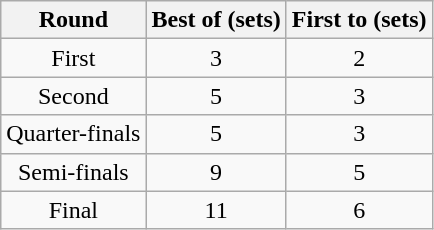<table class="wikitable" style="text-align:center">
<tr>
<th>Round</th>
<th>Best of (sets)</th>
<th>First to (sets)</th>
</tr>
<tr>
<td>First</td>
<td>3</td>
<td>2</td>
</tr>
<tr>
<td>Second</td>
<td>5</td>
<td>3</td>
</tr>
<tr>
<td>Quarter-finals</td>
<td>5</td>
<td>3</td>
</tr>
<tr>
<td>Semi-finals</td>
<td>9</td>
<td>5</td>
</tr>
<tr>
<td>Final</td>
<td>11</td>
<td>6</td>
</tr>
</table>
